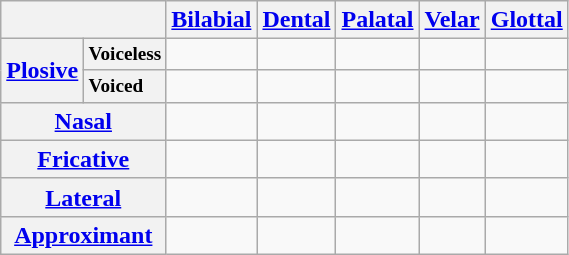<table class="wikitable">
<tr>
<th colspan=2></th>
<th><a href='#'>Bilabial</a></th>
<th><a href='#'>Dental</a></th>
<th><a href='#'>Palatal</a></th>
<th><a href='#'>Velar</a></th>
<th><a href='#'>Glottal</a></th>
</tr>
<tr>
<th rowspan=2><a href='#'>Plosive</a></th>
<th style="text-align: left; font-size: 80%;">Voiceless</th>
<td align="center"></td>
<td align="center"></td>
<td></td>
<td align="center"></td>
<td align="center"></td>
</tr>
<tr>
<th style="text-align: left; font-size: 80%;">Voiced</th>
<td align="center"></td>
<td align="center"></td>
<td></td>
<td align="center"></td>
<td></td>
</tr>
<tr>
<th colspan=2><a href='#'>Nasal</a></th>
<td align="center"></td>
<td align="center"></td>
<td></td>
<td align="center"></td>
<td></td>
</tr>
<tr>
<th colspan=2><a href='#'>Fricative</a></th>
<td></td>
<td align="center"></td>
<td></td>
<td></td>
<td align="center"></td>
</tr>
<tr>
<th colspan=2><a href='#'>Lateral</a></th>
<td></td>
<td align="center"></td>
<td></td>
<td></td>
<td></td>
</tr>
<tr>
<th colspan=2><a href='#'>Approximant</a></th>
<td align="center"></td>
<td></td>
<td align="center"></td>
<td></td>
<td></td>
</tr>
</table>
